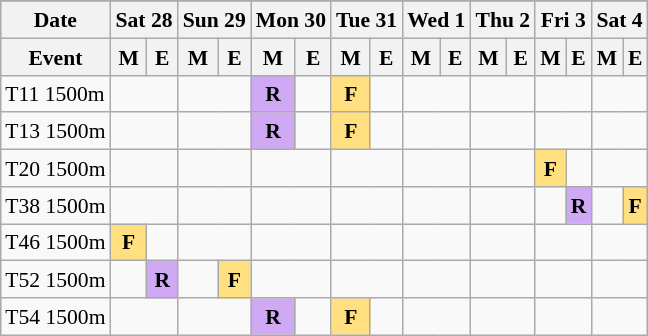<table class="wikitable" style="margin:0.5em auto; font-size:90%; line-height:1.25em;">
<tr align="center">
</tr>
<tr>
<th>Date</th>
<th colspan="2">Sat 28</th>
<th colspan="2">Sun 29</th>
<th colspan="2">Mon 30</th>
<th colspan="2">Tue 31</th>
<th colspan="2">Wed 1</th>
<th colspan="2">Thu 2</th>
<th colspan="2">Fri 3</th>
<th colspan="2">Sat 4</th>
</tr>
<tr>
<th>Event</th>
<th>M</th>
<th>E</th>
<th>M</th>
<th>E</th>
<th>M</th>
<th>E</th>
<th>M</th>
<th>E</th>
<th>M</th>
<th>E</th>
<th>M</th>
<th>E</th>
<th>M</th>
<th>E</th>
<th>M</th>
<th>E</th>
</tr>
<tr align="center">
<td align="left">T11 1500m</td>
<td colspan="2"></td>
<td colspan="2"></td>
<td bgcolor="#D0A9F5"><strong>R</strong></td>
<td></td>
<td bgcolor="#FFDF80"><strong>F</strong></td>
<td></td>
<td colspan="2"></td>
<td colspan="2"></td>
<td colspan="2"></td>
<td colspan="2"></td>
</tr>
<tr align="center">
<td align="left">T13 1500m</td>
<td colspan="2"></td>
<td colspan="2"></td>
<td bgcolor="#D0A9F5"><strong>R</strong></td>
<td></td>
<td bgcolor="#FFDF80"><strong>F</strong></td>
<td></td>
<td colspan="2"></td>
<td colspan="2"></td>
<td colspan="2"></td>
<td colspan="2"></td>
</tr>
<tr align="center">
<td align="left">T20 1500m</td>
<td colspan="2"></td>
<td colspan="2"></td>
<td colspan="2"></td>
<td colspan="2"></td>
<td colspan="2"></td>
<td colspan="2"></td>
<td bgcolor="#FFDF80"><strong>F</strong></td>
<td></td>
<td colspan="2"></td>
</tr>
<tr align="center">
<td align="left">T38 1500m</td>
<td colspan="2"></td>
<td colspan="2"></td>
<td colspan="2"></td>
<td colspan="2"></td>
<td colspan="2"></td>
<td colspan="2"></td>
<td></td>
<td bgcolor="#D0A9F5"><strong>R</strong></td>
<td></td>
<td bgcolor="#FFDF80"><strong>F</strong></td>
</tr>
<tr align="center">
<td align="left">T46 1500m</td>
<td bgcolor="#FFDF80"><strong>F</strong></td>
<td></td>
<td colspan="2"></td>
<td colspan="2"></td>
<td colspan="2"></td>
<td colspan="2"></td>
<td colspan="2"></td>
<td colspan="2"></td>
<td colspan="2"></td>
</tr>
<tr align="center">
<td align="left">T52 1500m</td>
<td></td>
<td bgcolor="#D0A9F5"><strong>R</strong></td>
<td></td>
<td bgcolor="#FFDF80"><strong>F</strong></td>
<td colspan="2"></td>
<td colspan="2"></td>
<td colspan="2"></td>
<td colspan="2"></td>
<td colspan="2"></td>
<td colspan="2"></td>
</tr>
<tr align="center">
<td align="left">T54 1500m</td>
<td colspan="2"></td>
<td colspan="2"></td>
<td bgcolor="#D0A9F5"><strong>R</strong></td>
<td></td>
<td bgcolor="#FFDF80"><strong>F</strong></td>
<td></td>
<td colspan="2"></td>
<td colspan="2"></td>
<td colspan="2"></td>
<td colspan="2"></td>
</tr>
</table>
